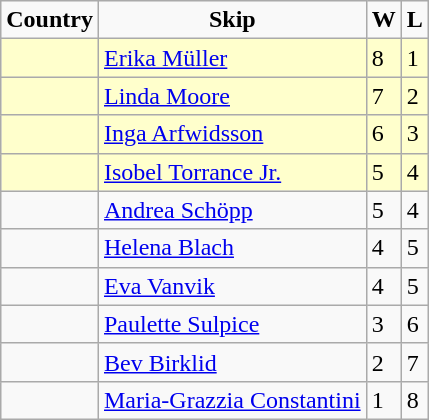<table class="wikitable">
<tr align=center>
<td><strong>Country</strong></td>
<td><strong>Skip</strong></td>
<td><strong>W</strong></td>
<td><strong>L</strong></td>
</tr>
<tr bgcolor=#ffffcc>
<td></td>
<td><a href='#'>Erika Müller</a></td>
<td>8</td>
<td>1</td>
</tr>
<tr bgcolor=#ffffcc>
<td></td>
<td><a href='#'>Linda Moore</a></td>
<td>7</td>
<td>2</td>
</tr>
<tr bgcolor=#ffffcc>
<td></td>
<td><a href='#'>Inga Arfwidsson</a></td>
<td>6</td>
<td>3</td>
</tr>
<tr bgcolor=#ffffcc>
<td></td>
<td><a href='#'>Isobel Torrance Jr.</a></td>
<td>5</td>
<td>4</td>
</tr>
<tr>
<td></td>
<td><a href='#'>Andrea Schöpp</a></td>
<td>5</td>
<td>4</td>
</tr>
<tr>
<td></td>
<td><a href='#'>Helena Blach</a></td>
<td>4</td>
<td>5</td>
</tr>
<tr>
<td></td>
<td><a href='#'>Eva Vanvik</a></td>
<td>4</td>
<td>5</td>
</tr>
<tr>
<td></td>
<td><a href='#'>Paulette Sulpice</a></td>
<td>3</td>
<td>6</td>
</tr>
<tr>
<td></td>
<td><a href='#'>Bev Birklid</a></td>
<td>2</td>
<td>7</td>
</tr>
<tr>
<td></td>
<td><a href='#'>Maria-Grazzia Constantini</a></td>
<td>1</td>
<td>8</td>
</tr>
</table>
